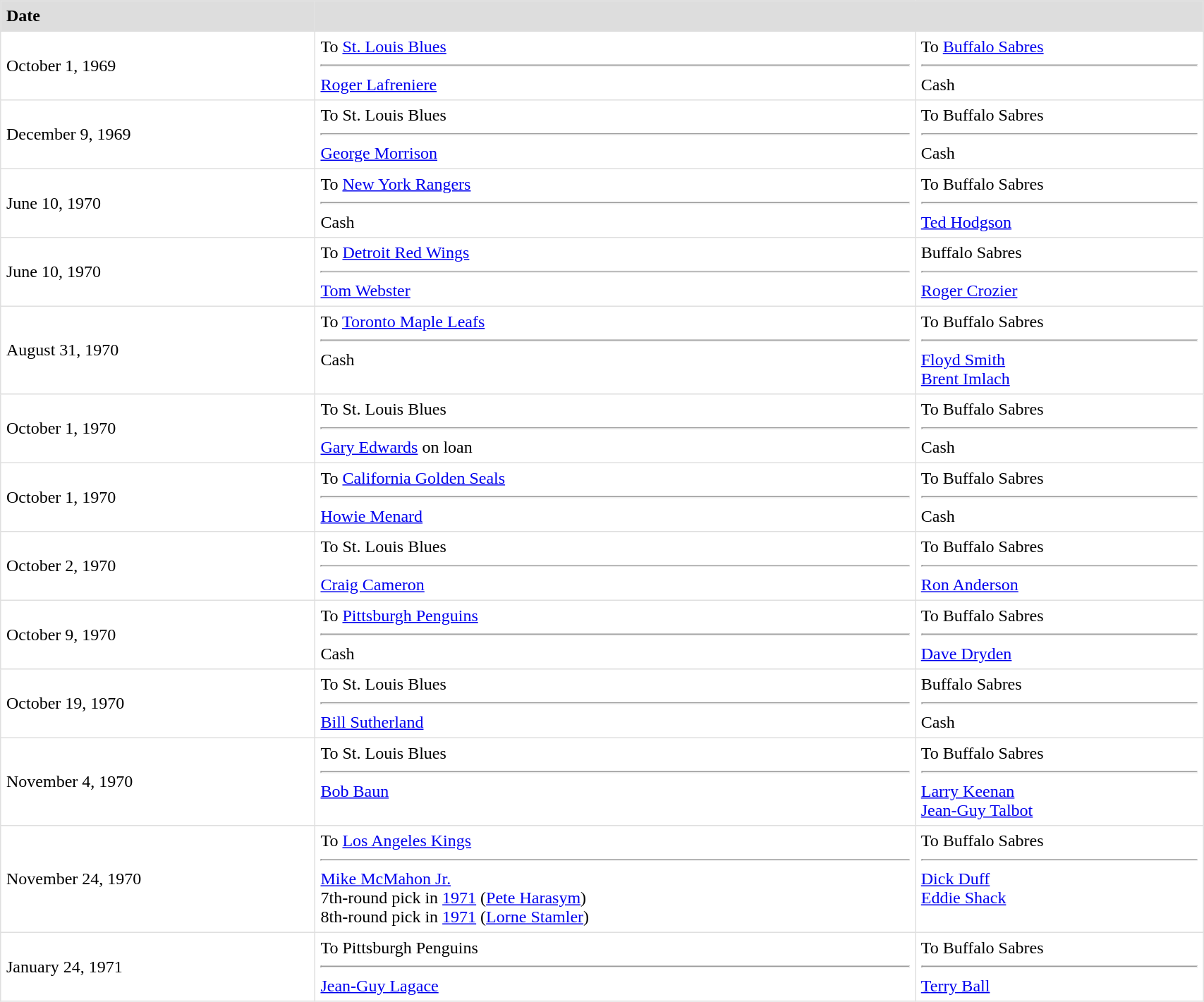<table border=1 style="border-collapse:collapse" bordercolor="#DFDFDF" cellpadding="5" width=90%>
<tr bgcolor="#dddddd">
<td><strong>Date</strong></td>
<th colspan="2"></th>
</tr>
<tr>
<td>October 1, 1969</td>
<td valign="top">To <a href='#'>St. Louis Blues</a> <hr><a href='#'>Roger Lafreniere</a></td>
<td valign="top">To <a href='#'>Buffalo Sabres</a> <hr>Cash</td>
</tr>
<tr>
<td>December 9, 1969</td>
<td valign="top">To St. Louis Blues<hr><a href='#'>George Morrison</a></td>
<td valign="top">To Buffalo Sabres<hr>Cash</td>
</tr>
<tr>
<td>June 10, 1970</td>
<td valign="top">To <a href='#'>New York Rangers</a><hr>Cash</td>
<td valign="top">To Buffalo Sabres<hr><a href='#'>Ted Hodgson</a></td>
</tr>
<tr>
<td>June 10, 1970</td>
<td valign="top">To <a href='#'>Detroit Red Wings</a><hr><a href='#'>Tom Webster</a></td>
<td valign="top">Buffalo Sabres<hr><a href='#'>Roger Crozier</a></td>
</tr>
<tr>
<td>August 31, 1970</td>
<td valign="top">To <a href='#'>Toronto Maple Leafs</a><hr>Cash</td>
<td valign="top">To Buffalo Sabres<hr><a href='#'>Floyd Smith</a><br><a href='#'>Brent Imlach</a></td>
</tr>
<tr>
<td>October 1, 1970</td>
<td valign="top">To St. Louis Blues<hr><a href='#'>Gary Edwards</a> on loan</td>
<td valign="top">To Buffalo Sabres<hr>Cash</td>
</tr>
<tr>
<td>October 1, 1970</td>
<td valign="top">To <a href='#'>California Golden Seals</a><hr><a href='#'>Howie Menard</a></td>
<td valign="top">To Buffalo Sabres<hr>Cash</td>
</tr>
<tr>
<td>October 2, 1970</td>
<td valign="top">To St. Louis Blues<hr><a href='#'>Craig Cameron</a></td>
<td valign="top">To Buffalo Sabres<hr><a href='#'>Ron Anderson</a></td>
</tr>
<tr>
<td>October 9, 1970</td>
<td valign="top">To <a href='#'>Pittsburgh Penguins</a><hr>Cash</td>
<td valign="top">To Buffalo Sabres<hr><a href='#'>Dave Dryden</a></td>
</tr>
<tr>
<td>October 19, 1970</td>
<td valign="top">To St. Louis Blues<hr><a href='#'>Bill Sutherland</a></td>
<td valign="top">Buffalo Sabres<hr>Cash</td>
</tr>
<tr>
<td>November 4, 1970</td>
<td valign="top">To St. Louis Blues<hr><a href='#'>Bob Baun</a></td>
<td valign="top">To Buffalo Sabres<hr><a href='#'>Larry Keenan</a><br><a href='#'>Jean-Guy Talbot</a></td>
</tr>
<tr>
<td>November 24, 1970</td>
<td valign="top">To <a href='#'>Los Angeles Kings</a><hr><a href='#'>Mike McMahon Jr.</a><br>7th-round pick in <a href='#'>1971</a> (<a href='#'>Pete Harasym</a>)<br>8th-round pick in <a href='#'>1971</a> (<a href='#'>Lorne Stamler</a>)</td>
<td valign="top">To Buffalo Sabres<hr><a href='#'>Dick Duff</a><br><a href='#'>Eddie Shack</a></td>
</tr>
<tr>
<td>January 24, 1971</td>
<td valign="top">To Pittsburgh Penguins<hr><a href='#'>Jean-Guy Lagace</a></td>
<td valign="top">To Buffalo Sabres<hr><a href='#'>Terry Ball</a></td>
</tr>
</table>
